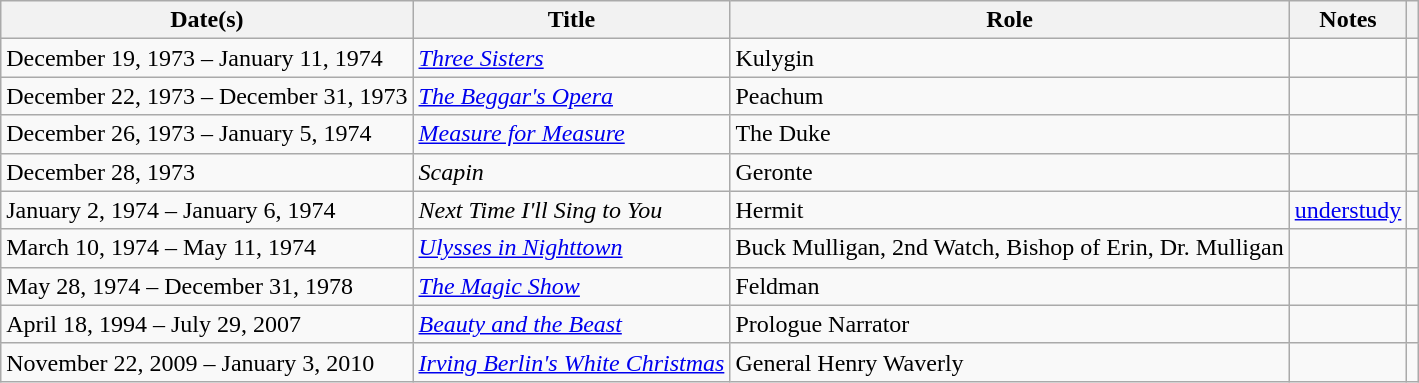<table class="wikitable plainrowheaders sortable">
<tr>
<th>Date(s)</th>
<th>Title</th>
<th>Role</th>
<th>Notes</th>
<th class=unsortable></th>
</tr>
<tr>
<td>December 19, 1973 – January 11, 1974</td>
<td><em><a href='#'>Three Sisters</a></em></td>
<td>Kulygin</td>
<td></td>
<td align=center></td>
</tr>
<tr>
<td>December 22, 1973 – December 31, 1973</td>
<td><em><a href='#'>The Beggar's Opera</a></em></td>
<td>Peachum</td>
<td></td>
<td align=center></td>
</tr>
<tr>
<td>December 26, 1973 – January 5, 1974</td>
<td><em><a href='#'>Measure for Measure</a></em></td>
<td>The Duke</td>
<td></td>
<td align=center></td>
</tr>
<tr>
<td>December 28, 1973</td>
<td><em>Scapin</em></td>
<td>Geronte</td>
<td></td>
<td align=center></td>
</tr>
<tr>
<td>January 2, 1974 – January 6, 1974</td>
<td><em>Next Time I'll Sing to You</em></td>
<td>Hermit</td>
<td><a href='#'>understudy</a></td>
<td align=center></td>
</tr>
<tr>
<td>March 10, 1974 – May 11, 1974</td>
<td><em><a href='#'>Ulysses in Nighttown</a></em></td>
<td>Buck Mulligan, 2nd Watch, Bishop of Erin, Dr. Mulligan</td>
<td></td>
<td align=center></td>
</tr>
<tr>
<td>May 28, 1974 – December 31, 1978</td>
<td><em><a href='#'>The Magic Show</a></em></td>
<td>Feldman</td>
<td></td>
<td align=center></td>
</tr>
<tr>
<td>April 18, 1994 – July 29, 2007</td>
<td><em><a href='#'>Beauty and the Beast</a></em></td>
<td>Prologue Narrator</td>
<td></td>
<td align=center></td>
</tr>
<tr>
<td>November 22, 2009 – January 3, 2010</td>
<td><em><a href='#'>Irving Berlin's White Christmas</a></em></td>
<td>General Henry Waverly</td>
<td></td>
<td align=center></td>
</tr>
</table>
